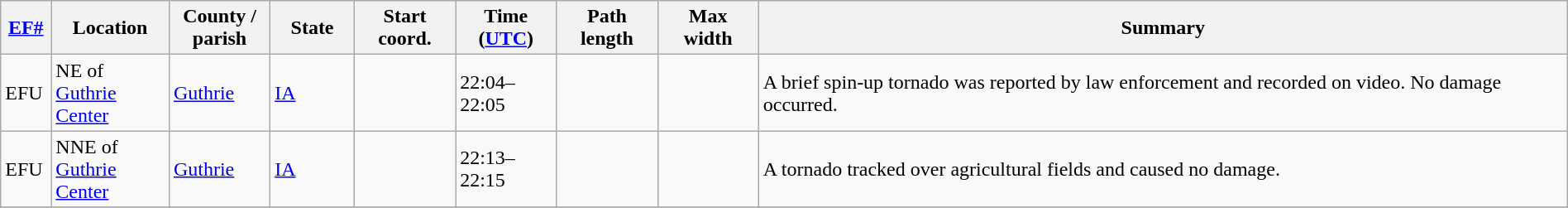<table class="wikitable sortable" style="width:100%;">
<tr>
<th scope="col"  style="width:3%; text-align:center;"><a href='#'>EF#</a></th>
<th scope="col"  style="width:7%; text-align:center;" class="unsortable">Location</th>
<th scope="col"  style="width:6%; text-align:center;" class="unsortable">County / parish</th>
<th scope="col"  style="width:5%; text-align:center;">State</th>
<th scope="col"  style="width:6%; text-align:center;">Start coord.</th>
<th scope="col"  style="width:6%; text-align:center;">Time (<a href='#'>UTC</a>)</th>
<th scope="col"  style="width:6%; text-align:center;">Path length</th>
<th scope="col"  style="width:6%; text-align:center;">Max width</th>
<th scope="col" class="unsortable" style="width:48%; text-align:center;">Summary</th>
</tr>
<tr>
<td bgcolor=>EFU</td>
<td>NE of <a href='#'>Guthrie Center</a></td>
<td><a href='#'>Guthrie</a></td>
<td><a href='#'>IA</a></td>
<td></td>
<td>22:04–22:05</td>
<td></td>
<td></td>
<td>A brief spin-up tornado was reported by law enforcement and recorded on video. No damage occurred.</td>
</tr>
<tr>
<td bgcolor=>EFU</td>
<td>NNE of <a href='#'>Guthrie Center</a></td>
<td><a href='#'>Guthrie</a></td>
<td><a href='#'>IA</a></td>
<td></td>
<td>22:13–22:15</td>
<td></td>
<td></td>
<td>A tornado tracked over agricultural fields and caused no damage.</td>
</tr>
<tr>
</tr>
</table>
